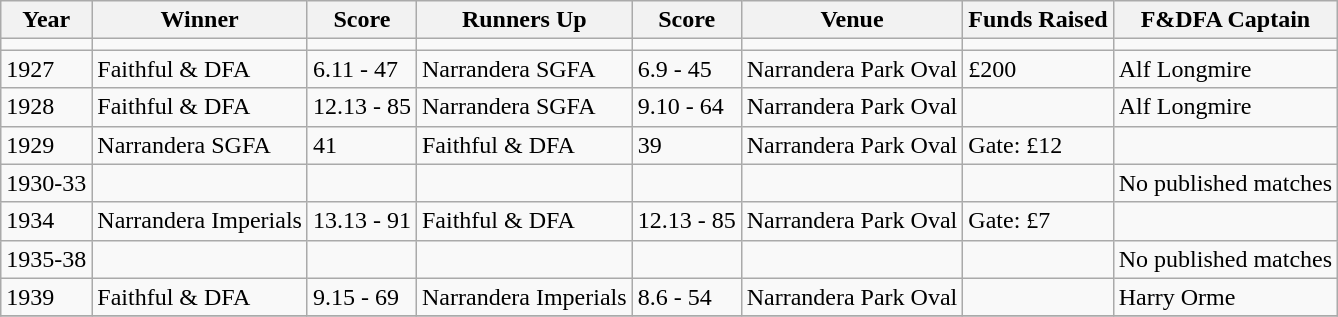<table class="wikitable sortable">
<tr>
<th>Year</th>
<th><span><strong>Winner</strong></span></th>
<th>Score</th>
<th>Runners Up</th>
<th>Score</th>
<th>Venue</th>
<th>Funds Raised</th>
<th>F&DFA Captain</th>
</tr>
<tr>
<td></td>
<td></td>
<td></td>
<td></td>
<td></td>
<td></td>
<td></td>
<td></td>
</tr>
<tr>
<td>1927</td>
<td>Faithful & DFA</td>
<td>6.11 - 47</td>
<td>Narrandera SGFA</td>
<td>6.9 - 45</td>
<td>Narrandera Park Oval</td>
<td>£200</td>
<td>Alf Longmire</td>
</tr>
<tr>
<td>1928</td>
<td>Faithful & DFA</td>
<td>12.13 - 85</td>
<td>Narrandera SGFA</td>
<td>9.10 - 64</td>
<td>Narrandera Park Oval</td>
<td></td>
<td>Alf Longmire</td>
</tr>
<tr>
<td>1929</td>
<td>Narrandera SGFA</td>
<td>41</td>
<td>Faithful & DFA</td>
<td>39</td>
<td>Narrandera Park Oval</td>
<td>Gate: £12</td>
<td></td>
</tr>
<tr>
<td>1930-33</td>
<td></td>
<td></td>
<td></td>
<td></td>
<td></td>
<td></td>
<td>No published matches</td>
</tr>
<tr>
<td>1934</td>
<td>Narrandera Imperials</td>
<td>13.13 - 91</td>
<td>Faithful & DFA</td>
<td>12.13 - 85</td>
<td>Narrandera Park Oval</td>
<td>Gate: £7</td>
<td></td>
</tr>
<tr>
<td>1935-38</td>
<td></td>
<td></td>
<td></td>
<td></td>
<td></td>
<td></td>
<td>No published matches</td>
</tr>
<tr>
<td>1939</td>
<td>Faithful & DFA</td>
<td>9.15 - 69</td>
<td>Narrandera Imperials</td>
<td>8.6 - 54</td>
<td>Narrandera Park Oval</td>
<td></td>
<td>Harry Orme</td>
</tr>
<tr>
</tr>
</table>
